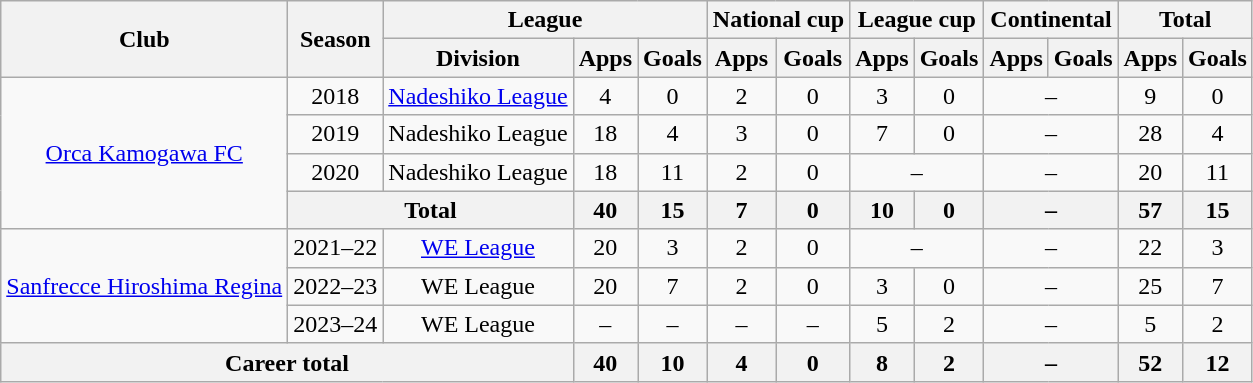<table class="wikitable" style="text-align:center">
<tr>
<th rowspan="2">Club</th>
<th rowspan="2">Season</th>
<th colspan="3">League</th>
<th colspan="2">National cup</th>
<th colspan="2">League cup</th>
<th colspan="2">Continental</th>
<th colspan="2">Total</th>
</tr>
<tr>
<th>Division</th>
<th>Apps</th>
<th>Goals</th>
<th>Apps</th>
<th>Goals</th>
<th>Apps</th>
<th>Goals</th>
<th>Apps</th>
<th>Goals</th>
<th>Apps</th>
<th>Goals</th>
</tr>
<tr>
<td rowspan="4"><a href='#'>Orca Kamogawa FC</a></td>
<td>2018</td>
<td><a href='#'>Nadeshiko League</a></td>
<td>4</td>
<td>0</td>
<td>2</td>
<td>0</td>
<td>3</td>
<td>0</td>
<td colspan="2">–</td>
<td>9</td>
<td>0</td>
</tr>
<tr>
<td>2019</td>
<td>Nadeshiko League</td>
<td>18</td>
<td>4</td>
<td>3</td>
<td>0</td>
<td>7</td>
<td>0</td>
<td colspan="2">–</td>
<td>28</td>
<td>4</td>
</tr>
<tr>
<td>2020</td>
<td>Nadeshiko League</td>
<td>18</td>
<td>11</td>
<td>2</td>
<td>0</td>
<td colspan="2">–</td>
<td colspan="2">–</td>
<td>20</td>
<td>11</td>
</tr>
<tr>
<th colspan="2">Total</th>
<th>40</th>
<th>15</th>
<th>7</th>
<th>0</th>
<th>10</th>
<th>0</th>
<th colspan="2">–</th>
<th>57</th>
<th>15</th>
</tr>
<tr>
<td rowspan="3"><a href='#'>Sanfrecce Hiroshima Regina</a></td>
<td>2021–22</td>
<td><a href='#'>WE League</a></td>
<td>20</td>
<td>3</td>
<td>2</td>
<td>0</td>
<td colspan="2">–</td>
<td colspan="2">–</td>
<td>22</td>
<td>3</td>
</tr>
<tr>
<td>2022–23</td>
<td>WE League</td>
<td>20</td>
<td>7</td>
<td>2</td>
<td>0</td>
<td>3</td>
<td>0</td>
<td colspan="2">–</td>
<td>25</td>
<td>7</td>
</tr>
<tr>
<td>2023–24</td>
<td>WE League</td>
<td>–</td>
<td>–</td>
<td>–</td>
<td>–</td>
<td>5</td>
<td>2</td>
<td colspan="2">–</td>
<td>5</td>
<td>2</td>
</tr>
<tr>
<th colspan="3">Career total</th>
<th>40</th>
<th>10</th>
<th>4</th>
<th>0</th>
<th>8</th>
<th>2</th>
<th colspan="2">–</th>
<th>52</th>
<th>12</th>
</tr>
</table>
